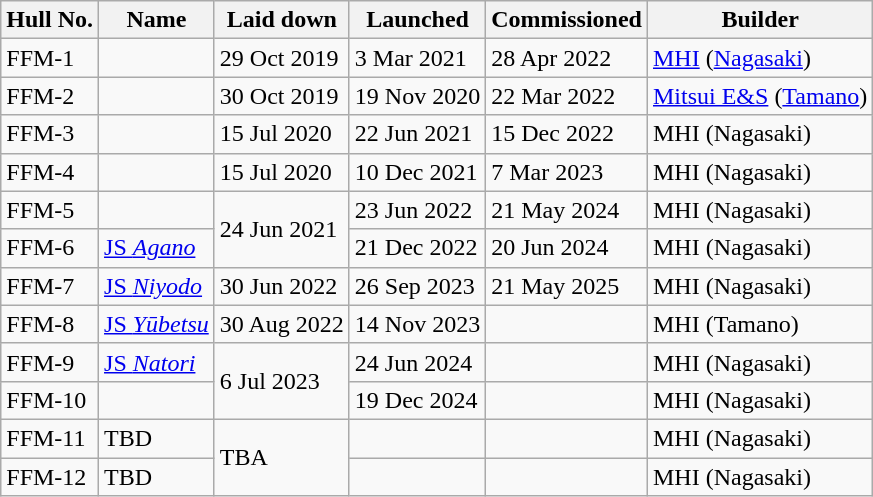<table class=wikitable>
<tr>
<th>Hull No.</th>
<th>Name</th>
<th>Laid down</th>
<th>Launched</th>
<th>Commissioned</th>
<th>Builder</th>
</tr>
<tr>
<td>FFM-1</td>
<td></td>
<td>29 Oct 2019</td>
<td>3 Mar 2021</td>
<td>28 Apr 2022</td>
<td><a href='#'>MHI</a> (<a href='#'>Nagasaki</a>)</td>
</tr>
<tr>
<td>FFM-2</td>
<td></td>
<td>30 Oct 2019</td>
<td>19 Nov 2020</td>
<td>22 Mar 2022</td>
<td><a href='#'>Mitsui E&S</a> (<a href='#'>Tamano</a>)</td>
</tr>
<tr>
<td>FFM-3</td>
<td></td>
<td>15 Jul 2020</td>
<td>22 Jun 2021</td>
<td>15 Dec 2022</td>
<td>MHI (Nagasaki)</td>
</tr>
<tr>
<td>FFM-4</td>
<td></td>
<td>15 Jul 2020</td>
<td>10 Dec 2021</td>
<td>7 Mar 2023</td>
<td>MHI (Nagasaki)</td>
</tr>
<tr>
<td>FFM-5</td>
<td></td>
<td rowspan="2">24 Jun 2021</td>
<td>23 Jun 2022</td>
<td>21 May 2024</td>
<td>MHI (Nagasaki)</td>
</tr>
<tr>
<td>FFM-6</td>
<td><a href='#'>JS <em>Agano</em></a></td>
<td>21 Dec 2022</td>
<td>20 Jun 2024</td>
<td>MHI (Nagasaki)</td>
</tr>
<tr>
<td>FFM-7</td>
<td><a href='#'>JS <em>Niyodo</em></a></td>
<td>30 Jun 2022</td>
<td>26 Sep 2023</td>
<td>21 May 2025</td>
<td>MHI (Nagasaki)</td>
</tr>
<tr>
<td>FFM-8</td>
<td><a href='#'>JS <em>Yūbetsu</em></a></td>
<td>30 Aug 2022</td>
<td>14 Nov 2023</td>
<td></td>
<td>MHI (Tamano)</td>
</tr>
<tr>
<td>FFM-9</td>
<td><a href='#'>JS <em>Natori</em></a></td>
<td rowspan="2">6 Jul 2023</td>
<td>24 Jun 2024</td>
<td></td>
<td>MHI (Nagasaki)</td>
</tr>
<tr>
<td>FFM-10</td>
<td></td>
<td>19 Dec 2024</td>
<td></td>
<td>MHI (Nagasaki)</td>
</tr>
<tr>
<td>FFM-11</td>
<td>TBD</td>
<td rowspan="2">TBA</td>
<td></td>
<td></td>
<td>MHI (Nagasaki)</td>
</tr>
<tr>
<td>FFM-12</td>
<td>TBD</td>
<td></td>
<td></td>
<td>MHI (Nagasaki)</td>
</tr>
</table>
